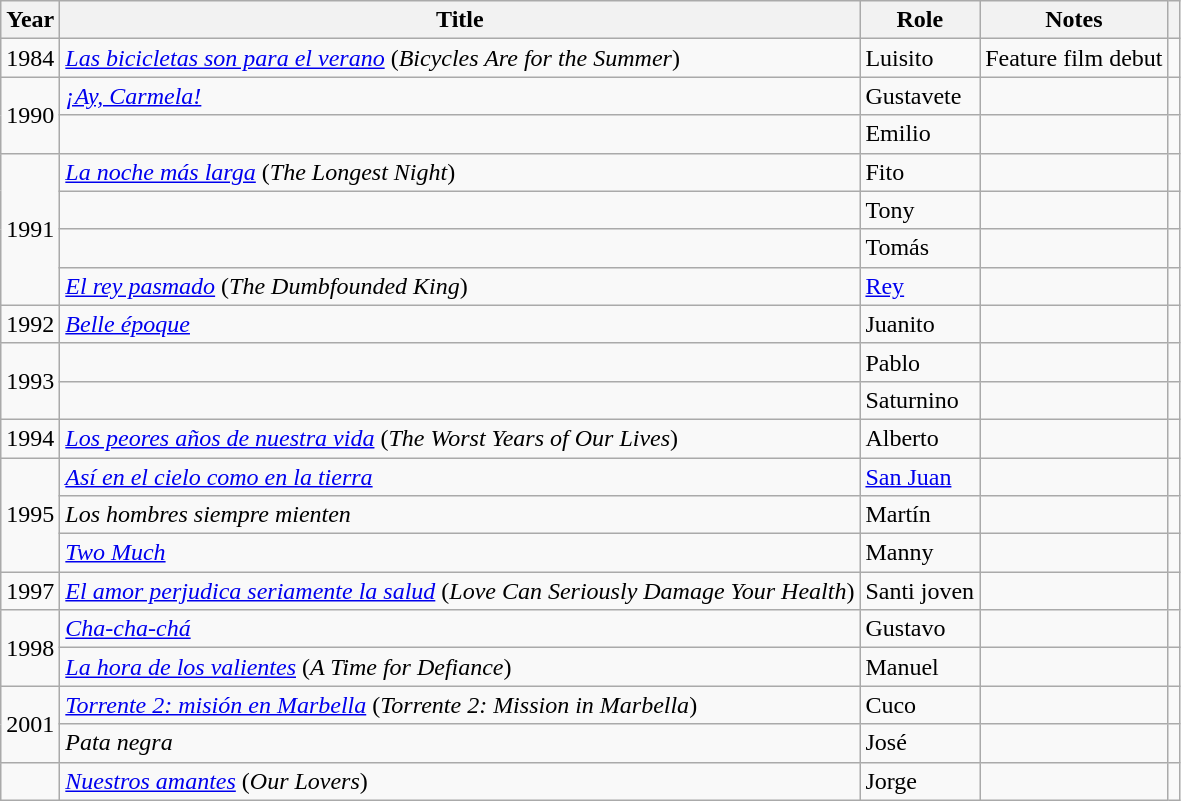<table class="wikitable sortable">
<tr>
<th>Year</th>
<th>Title</th>
<th>Role</th>
<th class = "unsortable">Notes</th>
<th class = "unsortable"></th>
</tr>
<tr>
<td align = "center">1984</td>
<td><em><a href='#'>Las bicicletas son para el verano</a></em> (<em>Bicycles Are for the Summer</em>)</td>
<td>Luisito</td>
<td>Feature film debut</td>
<td align = "center"></td>
</tr>
<tr>
<td rowspan = "2" align = "center">1990</td>
<td><em><a href='#'>¡Ay, Carmela!</a></em></td>
<td>Gustavete</td>
<td></td>
<td align = "center"></td>
</tr>
<tr>
<td><em></em></td>
<td>Emilio</td>
<td></td>
<td align = "center"></td>
</tr>
<tr>
<td rowspan = "4" align = "center">1991</td>
<td><em><a href='#'>La noche más larga</a></em> (<em>The Longest Night</em>)</td>
<td>Fito</td>
<td></td>
<td align = "center"></td>
</tr>
<tr>
<td><em></em></td>
<td>Tony</td>
<td></td>
<td align = "center"></td>
</tr>
<tr>
<td><em></em></td>
<td>Tomás</td>
<td></td>
<td align = "center"></td>
</tr>
<tr>
<td><em><a href='#'>El rey pasmado</a></em> (<em>The Dumbfounded King</em>)</td>
<td><a href='#'>Rey</a></td>
<td></td>
<td align = "center"></td>
</tr>
<tr>
<td align = "center">1992</td>
<td><em><a href='#'>Belle époque</a></em></td>
<td>Juanito</td>
<td></td>
<td align = "center"></td>
</tr>
<tr>
<td rowspan = "2" align = "center">1993</td>
<td><em></em></td>
<td>Pablo</td>
<td></td>
<td align = "center"></td>
</tr>
<tr>
<td><em></em></td>
<td>Saturnino</td>
<td></td>
<td align = "center"></td>
</tr>
<tr>
<td align = "center">1994</td>
<td><em><a href='#'>Los peores años de nuestra vida</a></em> (<em>The Worst Years of Our Lives</em>)</td>
<td>Alberto</td>
<td></td>
<td align = "center"></td>
</tr>
<tr>
<td rowspan = "3" align = "center">1995</td>
<td><em><a href='#'>Así en el cielo como en la tierra</a></em></td>
<td><a href='#'>San Juan</a></td>
<td></td>
<td align = "center"></td>
</tr>
<tr>
<td><em>Los hombres siempre mienten</em></td>
<td>Martín</td>
<td></td>
<td align = "center"></td>
</tr>
<tr>
<td><em><a href='#'>Two Much</a></em></td>
<td>Manny</td>
<td></td>
<td align = "center"></td>
</tr>
<tr>
<td align = "center">1997</td>
<td><em><a href='#'>El amor perjudica seriamente la salud</a></em> (<em>Love Can Seriously Damage Your Health</em>)</td>
<td>Santi joven</td>
<td></td>
<td align = "center"></td>
</tr>
<tr>
<td rowspan = "2" align = "center">1998</td>
<td><em><a href='#'>Cha-cha-chá</a></em></td>
<td>Gustavo</td>
<td></td>
<td align = "center"></td>
</tr>
<tr>
<td><em><a href='#'>La hora de los valientes</a></em> (<em>A Time for Defiance</em>)</td>
<td>Manuel</td>
<td></td>
<td align = "center"></td>
</tr>
<tr>
<td rowspan = "2" align = "center">2001</td>
<td><em><a href='#'>Torrente 2: misión en Marbella</a></em> (<em>Torrente 2: Mission in Marbella</em>)</td>
<td>Cuco</td>
<td></td>
<td align = "center"></td>
</tr>
<tr>
<td><em>Pata negra</em></td>
<td>José</td>
<td></td>
<td align = "center"></td>
</tr>
<tr>
<td></td>
<td><em><a href='#'>Nuestros amantes</a></em> (<em>Our Lovers</em>)</td>
<td>Jorge</td>
<td></td>
<td></td>
</tr>
</table>
